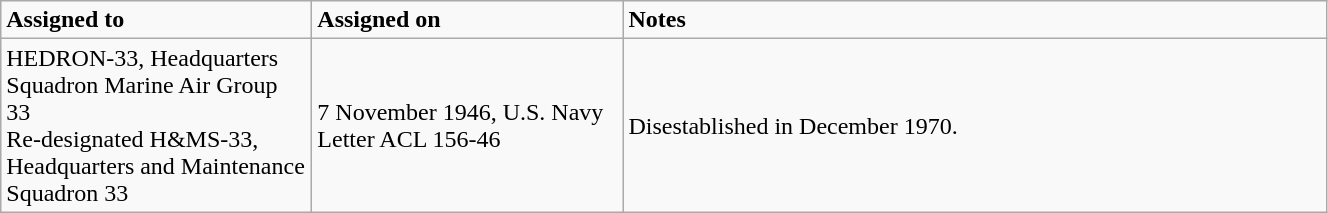<table class="wikitable" style="width: 70%;">
<tr>
<td style="width: 200px;"><strong>Assigned to</strong></td>
<td style="width: 200px;"><strong>Assigned on</strong></td>
<td><strong>Notes</strong></td>
</tr>
<tr>
<td>HEDRON-33, Headquarters Squadron Marine Air Group 33<br>Re-designated H&MS-33, Headquarters and Maintenance Squadron 33</td>
<td>7 November 1946, U.S. Navy Letter ACL 156-46</td>
<td>Disestablished in December 1970.</td>
</tr>
</table>
